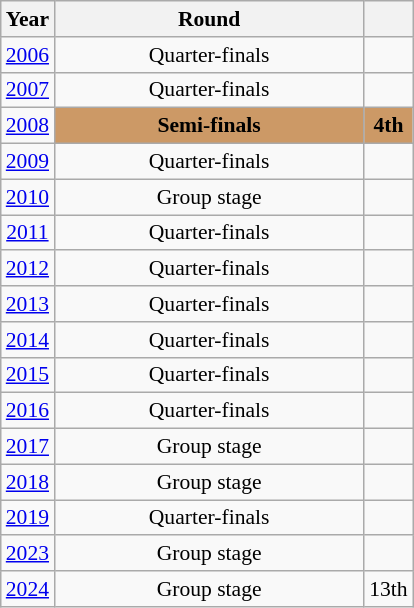<table class="wikitable" style="text-align: center; font-size:90%">
<tr>
<th>Year</th>
<th style="width:200px">Round</th>
<th></th>
</tr>
<tr>
<td><a href='#'>2006</a></td>
<td>Quarter-finals</td>
<td></td>
</tr>
<tr>
<td><a href='#'>2007</a></td>
<td>Quarter-finals</td>
<td></td>
</tr>
<tr>
<td><a href='#'>2008</a></td>
<td bgcolor="cc9966"><strong>Semi-finals</strong></td>
<td bgcolor="cc9966"><strong>4th</strong></td>
</tr>
<tr>
<td><a href='#'>2009</a></td>
<td>Quarter-finals</td>
<td></td>
</tr>
<tr>
<td><a href='#'>2010</a></td>
<td>Group stage</td>
<td></td>
</tr>
<tr>
<td><a href='#'>2011</a></td>
<td>Quarter-finals</td>
<td></td>
</tr>
<tr>
<td><a href='#'>2012</a></td>
<td>Quarter-finals</td>
<td></td>
</tr>
<tr>
<td><a href='#'>2013</a></td>
<td>Quarter-finals</td>
<td></td>
</tr>
<tr>
<td><a href='#'>2014</a></td>
<td>Quarter-finals</td>
<td></td>
</tr>
<tr>
<td><a href='#'>2015</a></td>
<td>Quarter-finals</td>
<td></td>
</tr>
<tr>
<td><a href='#'>2016</a></td>
<td>Quarter-finals</td>
<td></td>
</tr>
<tr>
<td><a href='#'>2017</a></td>
<td>Group stage</td>
<td></td>
</tr>
<tr>
<td><a href='#'>2018</a></td>
<td>Group stage</td>
<td></td>
</tr>
<tr>
<td><a href='#'>2019</a></td>
<td>Quarter-finals</td>
<td></td>
</tr>
<tr>
<td><a href='#'>2023</a></td>
<td>Group stage</td>
<td></td>
</tr>
<tr>
<td><a href='#'>2024</a></td>
<td>Group stage</td>
<td>13th</td>
</tr>
</table>
